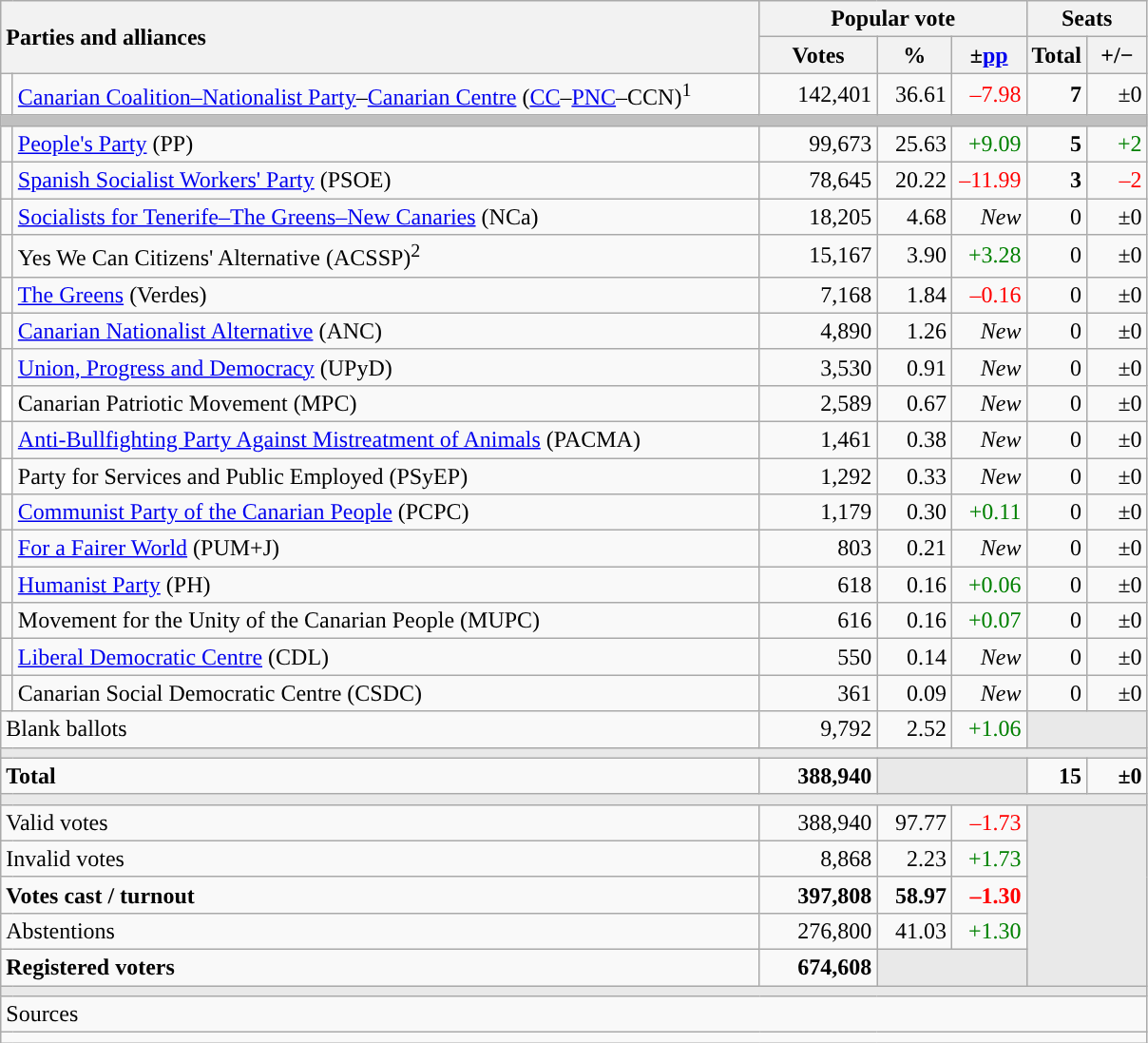<table class="wikitable" style="text-align:right;">
<tr>
<th style="text-align:left;" rowspan="2" colspan="2" width="525">Parties and alliances</th>
<th colspan="3">Popular vote</th>
<th colspan="2">Seats</th>
</tr>
<tr>
<th width="75">Votes</th>
<th width="45">%</th>
<th width="45">±<a href='#'>pp</a></th>
<th width="35">Total</th>
<th width="35">+/−</th>
</tr>
<tr>
<td width="1" style="color:inherit;background:"></td>
<td align="left"><a href='#'>Canarian Coalition–Nationalist Party</a>–<a href='#'>Canarian Centre</a> (<a href='#'>CC</a>–<a href='#'>PNC</a>–CCN)<sup>1</sup></td>
<td>142,401</td>
<td>36.61</td>
<td style="color:red;">–7.98</td>
<td><strong>7</strong></td>
<td>±0</td>
</tr>
<tr>
<td colspan="7" bgcolor="#C0C0C0"></td>
</tr>
<tr>
<td style="color:inherit;background:"></td>
<td align="left"><a href='#'>People's Party</a> (PP)</td>
<td>99,673</td>
<td>25.63</td>
<td style="color:green;">+9.09</td>
<td><strong>5</strong></td>
<td style="color:green;">+2</td>
</tr>
<tr>
<td style="color:inherit;background:"></td>
<td align="left"><a href='#'>Spanish Socialist Workers' Party</a> (PSOE)</td>
<td>78,645</td>
<td>20.22</td>
<td style="color:red;">–11.99</td>
<td><strong>3</strong></td>
<td style="color:red;">–2</td>
</tr>
<tr>
<td style="color:inherit;background:"></td>
<td align="left"><a href='#'>Socialists for Tenerife–The Greens–New Canaries</a> (NCa)</td>
<td>18,205</td>
<td>4.68</td>
<td><em>New</em></td>
<td>0</td>
<td>±0</td>
</tr>
<tr>
<td style="color:inherit;background:"></td>
<td align="left">Yes We Can Citizens' Alternative (ACSSP)<sup>2</sup></td>
<td>15,167</td>
<td>3.90</td>
<td style="color:green;">+3.28</td>
<td>0</td>
<td>±0</td>
</tr>
<tr>
<td style="color:inherit;background:"></td>
<td align="left"><a href='#'>The Greens</a> (Verdes)</td>
<td>7,168</td>
<td>1.84</td>
<td style="color:red;">–0.16</td>
<td>0</td>
<td>±0</td>
</tr>
<tr>
<td style="color:inherit;background:"></td>
<td align="left"><a href='#'>Canarian Nationalist Alternative</a> (ANC)</td>
<td>4,890</td>
<td>1.26</td>
<td><em>New</em></td>
<td>0</td>
<td>±0</td>
</tr>
<tr>
<td style="color:inherit;background:"></td>
<td align="left"><a href='#'>Union, Progress and Democracy</a> (UPyD)</td>
<td>3,530</td>
<td>0.91</td>
<td><em>New</em></td>
<td>0</td>
<td>±0</td>
</tr>
<tr>
<td bgcolor="white"></td>
<td align="left">Canarian Patriotic Movement (MPC)</td>
<td>2,589</td>
<td>0.67</td>
<td><em>New</em></td>
<td>0</td>
<td>±0</td>
</tr>
<tr>
<td style="color:inherit;background:"></td>
<td align="left"><a href='#'>Anti-Bullfighting Party Against Mistreatment of Animals</a> (PACMA)</td>
<td>1,461</td>
<td>0.38</td>
<td><em>New</em></td>
<td>0</td>
<td>±0</td>
</tr>
<tr>
<td bgcolor="white"></td>
<td align="left">Party for Services and Public Employed (PSyEP)</td>
<td>1,292</td>
<td>0.33</td>
<td><em>New</em></td>
<td>0</td>
<td>±0</td>
</tr>
<tr>
<td style="color:inherit;background:"></td>
<td align="left"><a href='#'>Communist Party of the Canarian People</a> (PCPC)</td>
<td>1,179</td>
<td>0.30</td>
<td style="color:green;">+0.11</td>
<td>0</td>
<td>±0</td>
</tr>
<tr>
<td style="color:inherit;background:"></td>
<td align="left"><a href='#'>For a Fairer World</a> (PUM+J)</td>
<td>803</td>
<td>0.21</td>
<td><em>New</em></td>
<td>0</td>
<td>±0</td>
</tr>
<tr>
<td style="color:inherit;background:"></td>
<td align="left"><a href='#'>Humanist Party</a> (PH)</td>
<td>618</td>
<td>0.16</td>
<td style="color:green;">+0.06</td>
<td>0</td>
<td>±0</td>
</tr>
<tr>
<td style="color:inherit;background:"></td>
<td align="left">Movement for the Unity of the Canarian People (MUPC)</td>
<td>616</td>
<td>0.16</td>
<td style="color:green;">+0.07</td>
<td>0</td>
<td>±0</td>
</tr>
<tr>
<td style="color:inherit;background:"></td>
<td align="left"><a href='#'>Liberal Democratic Centre</a> (CDL)</td>
<td>550</td>
<td>0.14</td>
<td><em>New</em></td>
<td>0</td>
<td>±0</td>
</tr>
<tr>
<td style="color:inherit;background:"></td>
<td align="left">Canarian Social Democratic Centre (CSDC)</td>
<td>361</td>
<td>0.09</td>
<td><em>New</em></td>
<td>0</td>
<td>±0</td>
</tr>
<tr>
<td align="left" colspan="2">Blank ballots</td>
<td>9,792</td>
<td>2.52</td>
<td style="color:green;">+1.06</td>
<td bgcolor="#E9E9E9" colspan="2"></td>
</tr>
<tr>
<td colspan="7" bgcolor="#E9E9E9"></td>
</tr>
<tr style="font-weight:bold;">
<td align="left" colspan="2">Total</td>
<td>388,940</td>
<td bgcolor="#E9E9E9" colspan="2"></td>
<td>15</td>
<td>±0</td>
</tr>
<tr>
<td colspan="7" bgcolor="#E9E9E9"></td>
</tr>
<tr>
<td align="left" colspan="2">Valid votes</td>
<td>388,940</td>
<td>97.77</td>
<td style="color:red;">–1.73</td>
<td bgcolor="#E9E9E9" colspan="2" rowspan="5"></td>
</tr>
<tr>
<td align="left" colspan="2">Invalid votes</td>
<td>8,868</td>
<td>2.23</td>
<td style="color:green;">+1.73</td>
</tr>
<tr style="font-weight:bold;">
<td align="left" colspan="2">Votes cast / turnout</td>
<td>397,808</td>
<td>58.97</td>
<td style="color:red;">–1.30</td>
</tr>
<tr>
<td align="left" colspan="2">Abstentions</td>
<td>276,800</td>
<td>41.03</td>
<td style="color:green;">+1.30</td>
</tr>
<tr style="font-weight:bold;">
<td align="left" colspan="2">Registered voters</td>
<td>674,608</td>
<td bgcolor="#E9E9E9" colspan="2"></td>
</tr>
<tr>
<td colspan="7" bgcolor="#E9E9E9"></td>
</tr>
<tr>
<td align="left" colspan="7">Sources</td>
</tr>
<tr>
<td colspan="7" style="text-align:left; max-width:790px;"></td>
</tr>
</table>
